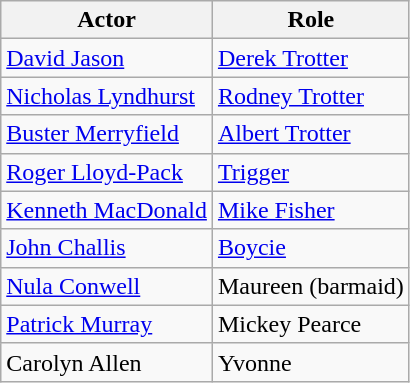<table class="wikitable">
<tr>
<th>Actor</th>
<th>Role</th>
</tr>
<tr>
<td><a href='#'>David Jason</a></td>
<td><a href='#'>Derek Trotter</a></td>
</tr>
<tr>
<td><a href='#'>Nicholas Lyndhurst</a></td>
<td><a href='#'>Rodney Trotter</a></td>
</tr>
<tr>
<td><a href='#'>Buster Merryfield</a></td>
<td><a href='#'>Albert Trotter</a></td>
</tr>
<tr>
<td><a href='#'>Roger Lloyd-Pack</a></td>
<td><a href='#'>Trigger</a></td>
</tr>
<tr>
<td><a href='#'>Kenneth MacDonald</a></td>
<td><a href='#'>Mike Fisher</a></td>
</tr>
<tr>
<td><a href='#'>John Challis</a></td>
<td><a href='#'>Boycie</a></td>
</tr>
<tr>
<td><a href='#'>Nula Conwell</a></td>
<td>Maureen (barmaid)</td>
</tr>
<tr>
<td><a href='#'>Patrick Murray</a></td>
<td>Mickey Pearce</td>
</tr>
<tr>
<td>Carolyn Allen</td>
<td>Yvonne</td>
</tr>
</table>
